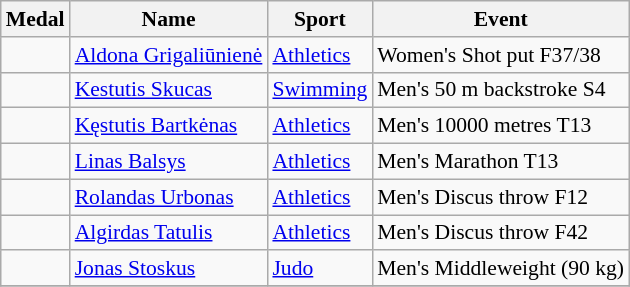<table class="wikitable sortable" style="font-size:90%">
<tr>
<th>Medal</th>
<th>Name</th>
<th>Sport</th>
<th>Event</th>
</tr>
<tr>
<td></td>
<td><a href='#'>Aldona Grigaliūnienė</a></td>
<td><a href='#'>Athletics</a></td>
<td>Women's Shot put F37/38</td>
</tr>
<tr>
<td></td>
<td><a href='#'>Kestutis Skucas</a></td>
<td><a href='#'>Swimming</a></td>
<td>Men's 50 m backstroke S4</td>
</tr>
<tr>
<td></td>
<td><a href='#'>Kęstutis Bartkėnas</a></td>
<td><a href='#'>Athletics</a></td>
<td>Men's 10000 metres T13</td>
</tr>
<tr>
<td></td>
<td><a href='#'>Linas Balsys</a></td>
<td><a href='#'>Athletics</a></td>
<td>Men's Marathon T13</td>
</tr>
<tr>
<td></td>
<td><a href='#'>Rolandas Urbonas</a></td>
<td><a href='#'>Athletics</a></td>
<td>Men's Discus throw F12</td>
</tr>
<tr>
<td></td>
<td><a href='#'>Algirdas Tatulis</a></td>
<td><a href='#'>Athletics</a></td>
<td>Men's Discus throw F42</td>
</tr>
<tr>
<td></td>
<td><a href='#'>Jonas Stoskus</a></td>
<td><a href='#'>Judo</a></td>
<td>Men's Middleweight (90 kg)</td>
</tr>
<tr>
</tr>
</table>
